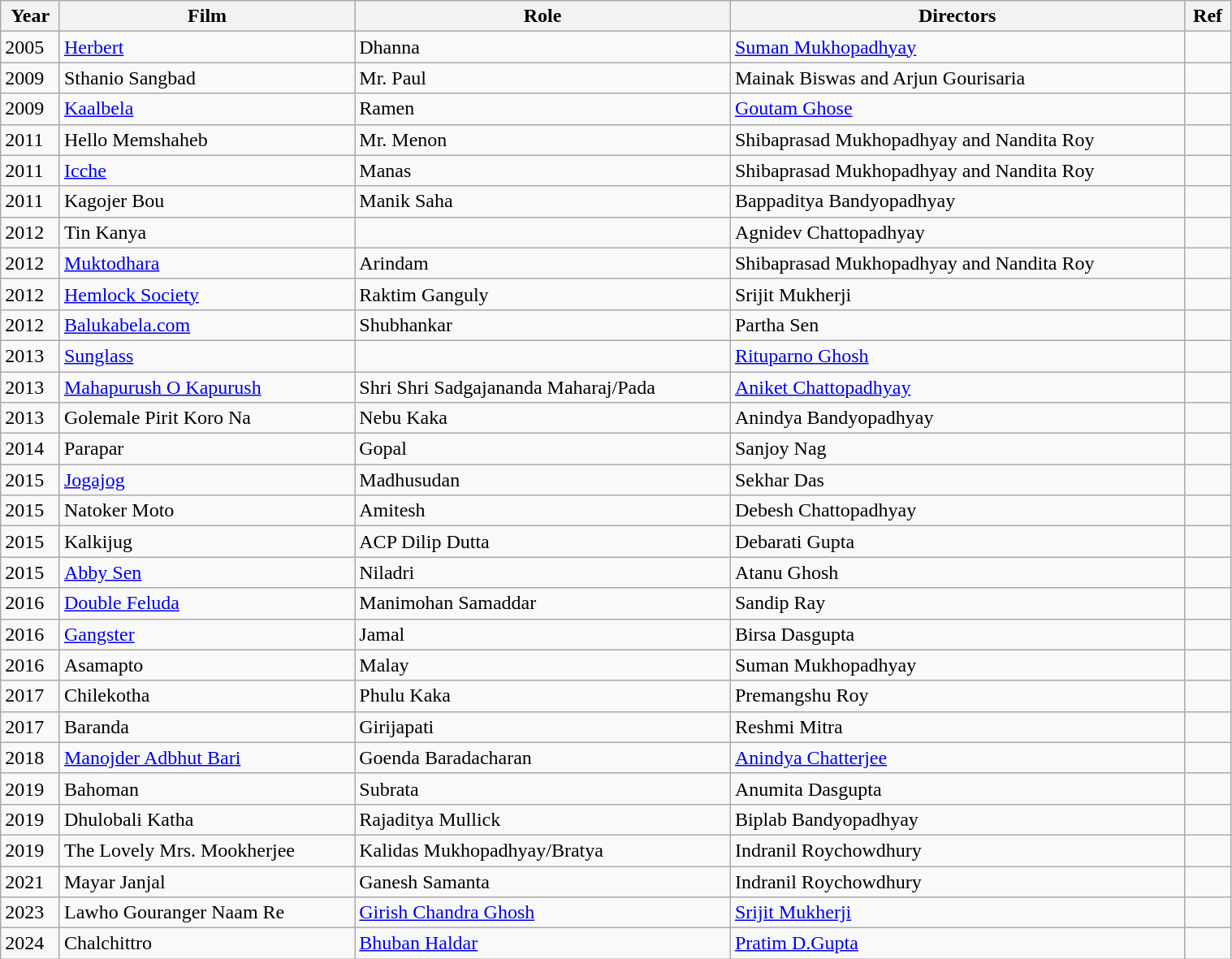<table class="wikitable sortable" width=80%;>
<tr>
<th>Year</th>
<th>Film</th>
<th>Role</th>
<th>Directors</th>
<th>Ref</th>
</tr>
<tr>
<td>2005</td>
<td><a href='#'>Herbert</a></td>
<td>Dhanna</td>
<td><a href='#'>Suman Mukhopadhyay</a></td>
<td></td>
</tr>
<tr>
<td>2009</td>
<td>Sthanio Sangbad</td>
<td>Mr. Paul</td>
<td>Mainak Biswas and Arjun Gourisaria</td>
<td></td>
</tr>
<tr>
<td>2009</td>
<td><a href='#'>Kaalbela</a></td>
<td>Ramen </td>
<td><a href='#'>Goutam Ghose</a></td>
<td></td>
</tr>
<tr>
<td>2011</td>
<td>Hello Memshaheb</td>
<td>Mr. Menon </td>
<td>Shibaprasad Mukhopadhyay and Nandita Roy</td>
<td></td>
</tr>
<tr>
<td>2011</td>
<td><a href='#'>Icche</a></td>
<td>Manas </td>
<td>Shibaprasad Mukhopadhyay and Nandita Roy</td>
<td></td>
</tr>
<tr>
<td>2011</td>
<td>Kagojer Bou</td>
<td>Manik Saha</td>
<td>Bappaditya Bandyopadhyay</td>
<td></td>
</tr>
<tr>
<td>2012</td>
<td>Tin Kanya</td>
<td></td>
<td>Agnidev Chattopadhyay</td>
<td></td>
</tr>
<tr>
<td>2012</td>
<td><a href='#'>Muktodhara</a></td>
<td>Arindam</td>
<td>Shibaprasad Mukhopadhyay and Nandita Roy</td>
<td></td>
</tr>
<tr>
<td>2012</td>
<td><a href='#'>Hemlock Society</a></td>
<td>Raktim Ganguly</td>
<td>Srijit Mukherji</td>
<td></td>
</tr>
<tr>
<td>2012</td>
<td><a href='#'>Balukabela.com</a></td>
<td>Shubhankar</td>
<td>Partha Sen</td>
<td></td>
</tr>
<tr>
<td>2013</td>
<td><a href='#'>Sunglass</a></td>
<td></td>
<td><a href='#'>Rituparno Ghosh</a></td>
<td></td>
</tr>
<tr>
<td>2013</td>
<td><a href='#'>Mahapurush O Kapurush</a></td>
<td>Shri Shri Sadgajananda Maharaj/Pada</td>
<td><a href='#'>Aniket Chattopadhyay</a></td>
<td></td>
</tr>
<tr>
<td>2013</td>
<td>Golemale Pirit Koro Na</td>
<td>Nebu Kaka</td>
<td>Anindya Bandyopadhyay</td>
<td></td>
</tr>
<tr>
<td>2014</td>
<td>Parapar</td>
<td>Gopal</td>
<td>Sanjoy Nag</td>
<td></td>
</tr>
<tr>
<td>2015</td>
<td><a href='#'>Jogajog</a></td>
<td>Madhusudan</td>
<td>Sekhar Das</td>
<td></td>
</tr>
<tr>
<td>2015</td>
<td>Natoker Moto</td>
<td>Amitesh</td>
<td>Debesh Chattopadhyay</td>
<td></td>
</tr>
<tr>
<td>2015</td>
<td>Kalkijug</td>
<td>ACP Dilip Dutta</td>
<td>Debarati Gupta</td>
<td></td>
</tr>
<tr>
<td>2015</td>
<td><a href='#'>Abby Sen</a></td>
<td>Niladri</td>
<td>Atanu Ghosh</td>
<td></td>
</tr>
<tr>
<td>2016</td>
<td><a href='#'>Double Feluda</a></td>
<td>Manimohan Samaddar</td>
<td>Sandip Ray</td>
<td></td>
</tr>
<tr>
<td>2016</td>
<td><a href='#'>Gangster</a></td>
<td>Jamal</td>
<td>Birsa Dasgupta</td>
<td></td>
</tr>
<tr>
<td>2016</td>
<td>Asamapto</td>
<td>Malay</td>
<td>Suman Mukhopadhyay</td>
<td></td>
</tr>
<tr>
<td>2017</td>
<td>Chilekotha</td>
<td>Phulu Kaka</td>
<td>Premangshu Roy</td>
<td></td>
</tr>
<tr>
<td>2017</td>
<td>Baranda</td>
<td>Girijapati</td>
<td>Reshmi Mitra</td>
<td></td>
</tr>
<tr>
<td>2018</td>
<td><a href='#'>Manojder Adbhut Bari</a></td>
<td>Goenda Baradacharan</td>
<td><a href='#'>Anindya Chatterjee</a></td>
<td></td>
</tr>
<tr>
<td>2019</td>
<td>Bahoman</td>
<td>Subrata</td>
<td>Anumita Dasgupta</td>
<td></td>
</tr>
<tr>
<td>2019</td>
<td>Dhulobali Katha</td>
<td>Rajaditya Mullick</td>
<td>Biplab Bandyopadhyay</td>
<td></td>
</tr>
<tr>
<td>2019</td>
<td>The Lovely Mrs. Mookherjee</td>
<td>Kalidas Mukhopadhyay/Bratya</td>
<td>Indranil Roychowdhury</td>
<td></td>
</tr>
<tr>
<td>2021</td>
<td>Mayar Janjal</td>
<td>Ganesh Samanta</td>
<td>Indranil Roychowdhury</td>
<td></td>
</tr>
<tr>
<td>2023</td>
<td>Lawho Gouranger Naam Re</td>
<td><a href='#'>Girish Chandra Ghosh</a></td>
<td><a href='#'>Srijit Mukherji</a></td>
<td></td>
</tr>
<tr>
<td>2024</td>
<td>Chalchittro</td>
<td><a href='#'>Bhuban Haldar</a></td>
<td><a href='#'>Pratim D.Gupta</a></td>
<td></td>
</tr>
</table>
